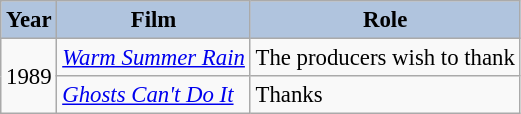<table class="wikitable" style="font-size:95%;">
<tr>
<th style="background:#B0C4DE;">Year</th>
<th style="background:#B0C4DE;">Film</th>
<th style="background:#B0C4DE;">Role</th>
</tr>
<tr>
<td rowspan=2>1989</td>
<td><em><a href='#'>Warm Summer Rain</a></em></td>
<td>The producers wish to thank</td>
</tr>
<tr>
<td><em><a href='#'>Ghosts Can't Do It</a></em></td>
<td>Thanks</td>
</tr>
</table>
